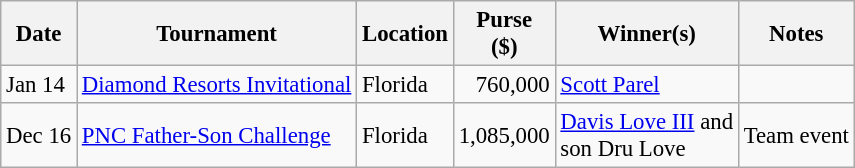<table class="wikitable" style="font-size:95%">
<tr>
<th>Date</th>
<th>Tournament</th>
<th>Location</th>
<th>Purse<br>($)</th>
<th>Winner(s)</th>
<th>Notes</th>
</tr>
<tr>
<td>Jan 14</td>
<td><a href='#'>Diamond Resorts Invitational</a></td>
<td>Florida</td>
<td align=right>760,000</td>
<td> <a href='#'>Scott Parel</a></td>
<td></td>
</tr>
<tr>
<td>Dec 16</td>
<td><a href='#'>PNC Father-Son Challenge</a></td>
<td>Florida</td>
<td align=right>1,085,000</td>
<td> <a href='#'>Davis Love III</a> and<br>son Dru Love</td>
<td>Team event</td>
</tr>
</table>
